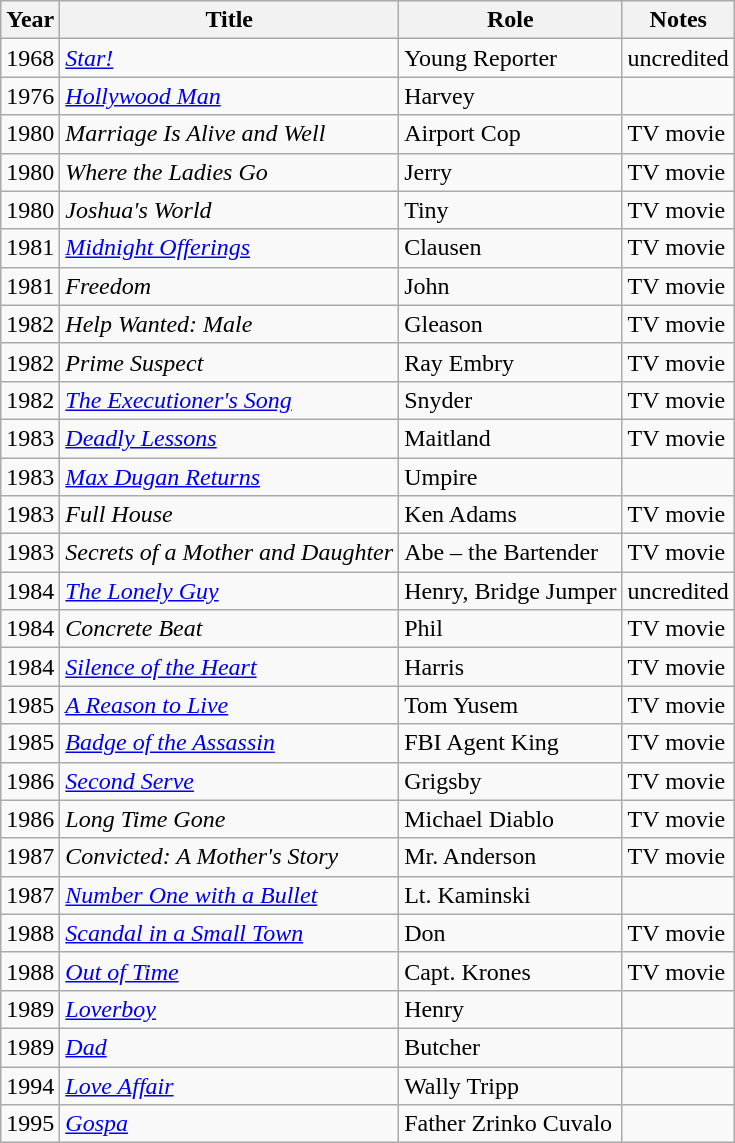<table class="wikitable">
<tr>
<th>Year</th>
<th>Title</th>
<th>Role</th>
<th>Notes</th>
</tr>
<tr>
<td>1968</td>
<td><em><a href='#'>Star!</a></em></td>
<td>Young Reporter</td>
<td>uncredited</td>
</tr>
<tr>
<td>1976</td>
<td><em><a href='#'>Hollywood Man</a></em></td>
<td>Harvey</td>
<td></td>
</tr>
<tr>
<td>1980</td>
<td><em>Marriage Is Alive and Well</em></td>
<td>Airport Cop</td>
<td>TV movie</td>
</tr>
<tr>
<td>1980</td>
<td><em>Where the Ladies Go</em></td>
<td>Jerry</td>
<td>TV movie</td>
</tr>
<tr>
<td>1980</td>
<td><em>Joshua's World</em></td>
<td>Tiny</td>
<td>TV movie</td>
</tr>
<tr>
<td>1981</td>
<td><em><a href='#'>Midnight Offerings</a></em></td>
<td>Clausen</td>
<td>TV movie</td>
</tr>
<tr>
<td>1981</td>
<td><em>Freedom</em></td>
<td>John</td>
<td>TV movie</td>
</tr>
<tr>
<td>1982</td>
<td><em>Help Wanted: Male</em></td>
<td>Gleason</td>
<td>TV movie</td>
</tr>
<tr>
<td>1982</td>
<td><em>Prime Suspect</em></td>
<td>Ray Embry</td>
<td>TV movie</td>
</tr>
<tr>
<td>1982</td>
<td><em><a href='#'>The Executioner's Song</a></em></td>
<td>Snyder</td>
<td>TV movie</td>
</tr>
<tr>
<td>1983</td>
<td><em><a href='#'>Deadly Lessons</a></em></td>
<td>Maitland</td>
<td>TV movie</td>
</tr>
<tr>
<td>1983</td>
<td><em><a href='#'>Max Dugan Returns</a></em></td>
<td>Umpire</td>
<td></td>
</tr>
<tr>
<td>1983</td>
<td><em>Full House</em></td>
<td>Ken Adams</td>
<td>TV movie</td>
</tr>
<tr>
<td>1983</td>
<td><em>Secrets of a Mother and Daughter</em></td>
<td>Abe – the Bartender</td>
<td>TV movie</td>
</tr>
<tr>
<td>1984</td>
<td><em><a href='#'>The Lonely Guy</a></em></td>
<td>Henry, Bridge Jumper</td>
<td>uncredited</td>
</tr>
<tr>
<td>1984</td>
<td><em>Concrete Beat</em></td>
<td>Phil</td>
<td>TV movie</td>
</tr>
<tr>
<td>1984</td>
<td><em><a href='#'>Silence of the Heart</a></em></td>
<td>Harris</td>
<td>TV movie</td>
</tr>
<tr>
<td>1985</td>
<td><em><a href='#'>A Reason to Live</a></em></td>
<td>Tom Yusem</td>
<td>TV movie</td>
</tr>
<tr>
<td>1985</td>
<td><em><a href='#'>Badge of the Assassin</a></em></td>
<td>FBI Agent King</td>
<td>TV movie</td>
</tr>
<tr>
<td>1986</td>
<td><em><a href='#'>Second Serve</a></em></td>
<td>Grigsby</td>
<td>TV movie</td>
</tr>
<tr>
<td>1986</td>
<td><em>Long Time Gone</em></td>
<td>Michael Diablo</td>
<td>TV movie</td>
</tr>
<tr>
<td>1987</td>
<td><em>Convicted: A Mother's Story</em></td>
<td>Mr. Anderson</td>
<td>TV movie</td>
</tr>
<tr>
<td>1987</td>
<td><em><a href='#'>Number One with a Bullet</a></em></td>
<td>Lt. Kaminski</td>
<td></td>
</tr>
<tr>
<td>1988</td>
<td><em><a href='#'>Scandal in a Small Town</a></em></td>
<td>Don</td>
<td>TV movie</td>
</tr>
<tr>
<td>1988</td>
<td><em><a href='#'>Out of Time</a></em></td>
<td>Capt. Krones</td>
<td>TV movie</td>
</tr>
<tr>
<td>1989</td>
<td><em><a href='#'>Loverboy</a></em></td>
<td>Henry</td>
<td></td>
</tr>
<tr>
<td>1989</td>
<td><em><a href='#'>Dad</a></em></td>
<td>Butcher</td>
<td></td>
</tr>
<tr>
<td>1994</td>
<td><em><a href='#'>Love Affair</a></em></td>
<td>Wally Tripp</td>
<td></td>
</tr>
<tr>
<td>1995</td>
<td><em><a href='#'>Gospa</a></em></td>
<td>Father Zrinko Cuvalo</td>
<td></td>
</tr>
</table>
